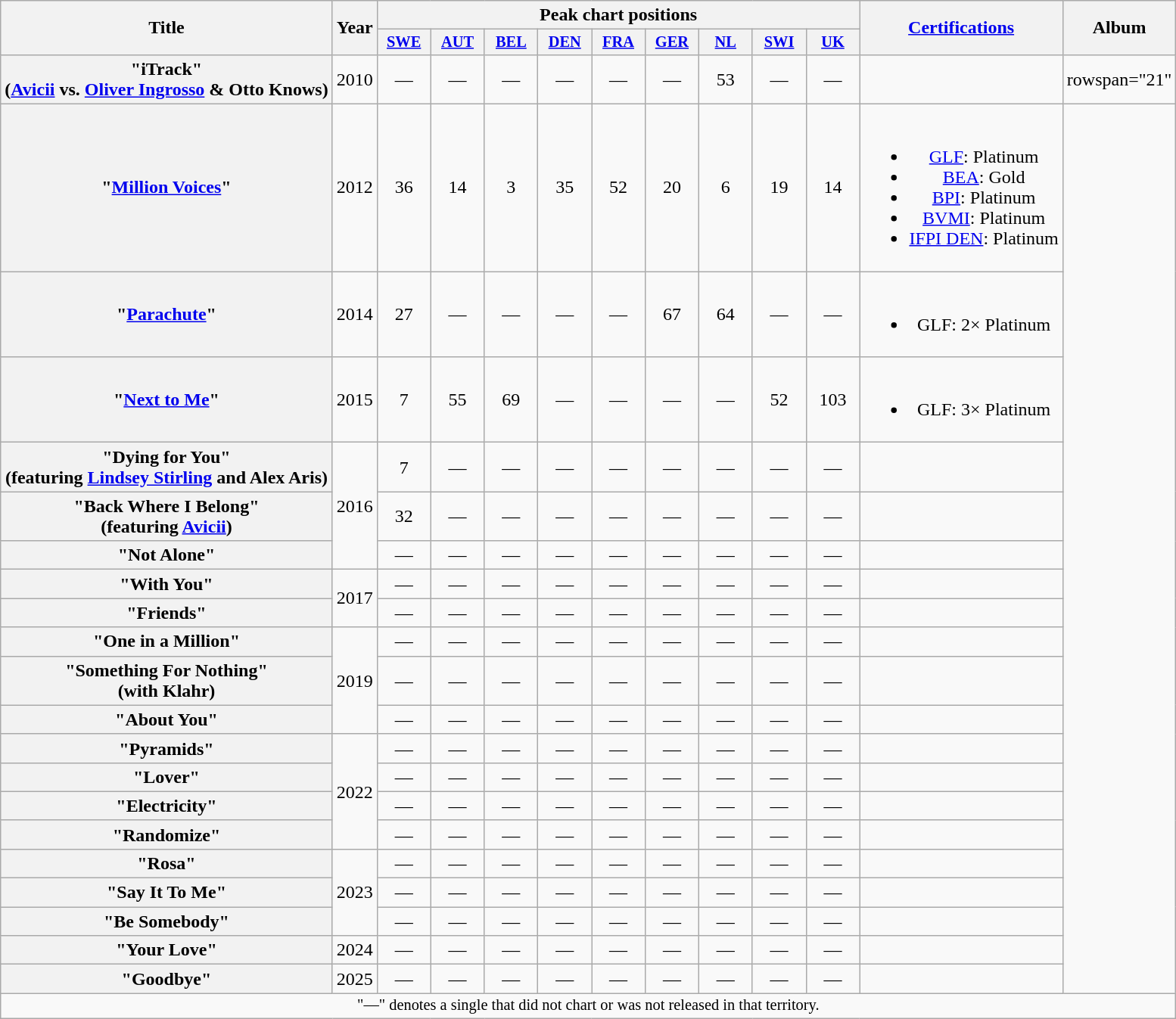<table class="wikitable plainrowheaders" style="text-align:center;">
<tr>
<th scope="col" rowspan="2">Title</th>
<th scope="col" rowspan="2">Year</th>
<th scope="col" colspan="9">Peak chart positions</th>
<th scope="col" rowspan="2"><a href='#'>Certifications</a></th>
<th scope="col" rowspan="2">Album</th>
</tr>
<tr>
<th scope="col" style="width:3em;font-size:85%;"><a href='#'>SWE</a><br></th>
<th scope="col" style="width:3em;font-size:85%;"><a href='#'>AUT</a><br></th>
<th scope="col" style="width:3em;font-size:85%;"><a href='#'>BEL</a><br></th>
<th scope="col" style="width:3em;font-size:85%;"><a href='#'>DEN</a><br></th>
<th scope="col" style="width:3em;font-size:85%;"><a href='#'>FRA</a><br></th>
<th scope="col" style="width:3em;font-size:85%;"><a href='#'>GER</a><br></th>
<th scope="col" style="width:3em;font-size:85%;"><a href='#'>NL</a><br></th>
<th scope="col" style="width:3em;font-size:85%;"><a href='#'>SWI</a><br></th>
<th scope="col" style="width:3em;font-size:85%;"><a href='#'>UK</a><br></th>
</tr>
<tr>
<th scope="row">"iTrack"<br><span>(<a href='#'>Avicii</a> vs. <a href='#'>Oliver Ingrosso</a> & Otto Knows)</span></th>
<td>2010</td>
<td>—</td>
<td>—</td>
<td>—</td>
<td>—</td>
<td>—</td>
<td>—</td>
<td>53</td>
<td>—</td>
<td>—</td>
<td></td>
<td>rowspan="21" </td>
</tr>
<tr>
<th scope="row">"<a href='#'>Million Voices</a>"</th>
<td>2012</td>
<td>36</td>
<td>14</td>
<td>3</td>
<td>35</td>
<td>52</td>
<td>20</td>
<td>6</td>
<td>19</td>
<td>14</td>
<td><br><ul><li><a href='#'>GLF</a>: Platinum</li><li><a href='#'>BEA</a>: Gold</li><li><a href='#'>BPI</a>: Platinum</li><li><a href='#'>BVMI</a>: Platinum</li><li><a href='#'>IFPI DEN</a>: Platinum</li></ul></td>
</tr>
<tr>
<th scope="row">"<a href='#'>Parachute</a>"</th>
<td>2014</td>
<td>27</td>
<td>—</td>
<td>—</td>
<td>—</td>
<td>—</td>
<td>67</td>
<td>64</td>
<td>—</td>
<td>—</td>
<td><br><ul><li>GLF: 2× Platinum</li></ul></td>
</tr>
<tr>
<th scope="row">"<a href='#'>Next to Me</a>"</th>
<td>2015</td>
<td>7</td>
<td>55</td>
<td>69</td>
<td>—</td>
<td>—</td>
<td>—</td>
<td>—</td>
<td>52</td>
<td>103</td>
<td><br><ul><li>GLF: 3× Platinum</li></ul></td>
</tr>
<tr>
<th scope="row">"Dying for You"<br><span>(featuring <a href='#'>Lindsey Stirling</a> and Alex Aris)</span></th>
<td rowspan="3">2016</td>
<td>7</td>
<td>—</td>
<td>—</td>
<td>—</td>
<td>—</td>
<td>—</td>
<td>—</td>
<td>—</td>
<td>—</td>
<td></td>
</tr>
<tr>
<th scope="row">"Back Where I Belong"<br><span>(featuring <a href='#'>Avicii</a>)</span></th>
<td>32</td>
<td>—</td>
<td>—</td>
<td>—</td>
<td>—</td>
<td>—</td>
<td>—</td>
<td>—</td>
<td>—</td>
<td></td>
</tr>
<tr>
<th scope="row">"Not Alone"</th>
<td>—</td>
<td>—</td>
<td>—</td>
<td>—</td>
<td>—</td>
<td>—</td>
<td>—</td>
<td>—</td>
<td>—</td>
<td></td>
</tr>
<tr>
<th scope="row">"With You"</th>
<td rowspan="2">2017</td>
<td>—</td>
<td>—</td>
<td>—</td>
<td>—</td>
<td>—</td>
<td>—</td>
<td>—</td>
<td>—</td>
<td>—</td>
<td></td>
</tr>
<tr>
<th scope="row">"Friends"</th>
<td>—</td>
<td>—</td>
<td>—</td>
<td>—</td>
<td>—</td>
<td>—</td>
<td>—</td>
<td>—</td>
<td>—</td>
<td></td>
</tr>
<tr>
<th scope="row">"One in a Million"</th>
<td rowspan="3">2019</td>
<td>—</td>
<td>—</td>
<td>—</td>
<td>—</td>
<td>—</td>
<td>—</td>
<td>—</td>
<td>—</td>
<td>—</td>
<td></td>
</tr>
<tr>
<th scope="row">"Something For Nothing" <br><span>(with Klahr)</span></th>
<td>—</td>
<td>—</td>
<td>—</td>
<td>—</td>
<td>—</td>
<td>—</td>
<td>—</td>
<td>—</td>
<td>—</td>
<td></td>
</tr>
<tr>
<th scope="row">"About You"</th>
<td>—</td>
<td>—</td>
<td>—</td>
<td>—</td>
<td>—</td>
<td>—</td>
<td>—</td>
<td>—</td>
<td>—</td>
<td></td>
</tr>
<tr>
<th scope="row">"Pyramids"</th>
<td rowspan="4">2022</td>
<td>—</td>
<td>—</td>
<td>—</td>
<td>—</td>
<td>—</td>
<td>—</td>
<td>—</td>
<td>—</td>
<td>—</td>
<td></td>
</tr>
<tr>
<th scope="row">"Lover"</th>
<td>—</td>
<td>—</td>
<td>—</td>
<td>—</td>
<td>—</td>
<td>—</td>
<td>—</td>
<td>—</td>
<td>—</td>
<td></td>
</tr>
<tr>
<th scope="row">"Electricity"</th>
<td>—</td>
<td>—</td>
<td>—</td>
<td>—</td>
<td>—</td>
<td>—</td>
<td>—</td>
<td>—</td>
<td>—</td>
<td></td>
</tr>
<tr>
<th scope="row">"Randomize"</th>
<td>—</td>
<td>—</td>
<td>—</td>
<td>—</td>
<td>—</td>
<td>—</td>
<td>—</td>
<td>—</td>
<td>—</td>
<td></td>
</tr>
<tr>
<th scope="row">"Rosa"</th>
<td rowspan="3">2023</td>
<td>—</td>
<td>—</td>
<td>—</td>
<td>—</td>
<td>—</td>
<td>—</td>
<td>—</td>
<td>—</td>
<td>—</td>
<td></td>
</tr>
<tr>
<th scope="row">"Say It To Me"</th>
<td>—</td>
<td>—</td>
<td>—</td>
<td>—</td>
<td>—</td>
<td>—</td>
<td>—</td>
<td>—</td>
<td>—</td>
<td></td>
</tr>
<tr>
<th scope="row">"Be Somebody"</th>
<td>—</td>
<td>—</td>
<td>—</td>
<td>—</td>
<td>—</td>
<td>—</td>
<td>—</td>
<td>—</td>
<td>—</td>
<td></td>
</tr>
<tr>
<th scope="row">"Your Love"</th>
<td>2024</td>
<td>—</td>
<td>—</td>
<td>—</td>
<td>—</td>
<td>—</td>
<td>—</td>
<td>—</td>
<td>—</td>
<td>—</td>
<td></td>
</tr>
<tr>
<th scope="row">"Goodbye"</th>
<td>2025</td>
<td>—</td>
<td>—</td>
<td>—</td>
<td>—</td>
<td>—</td>
<td>—</td>
<td>—</td>
<td>—</td>
<td>—</td>
<td></td>
</tr>
<tr>
<td colspan="14" style="font-size:85%">"—" denotes a single that did not chart or was not released in that territory.</td>
</tr>
</table>
